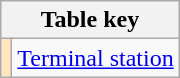<table class="wikitable">
<tr>
<th colspan=2>Table key</th>
</tr>
<tr>
<td style="background-color:#FFE6BD"></td>
<td><a href='#'>Terminal station</a></td>
</tr>
</table>
